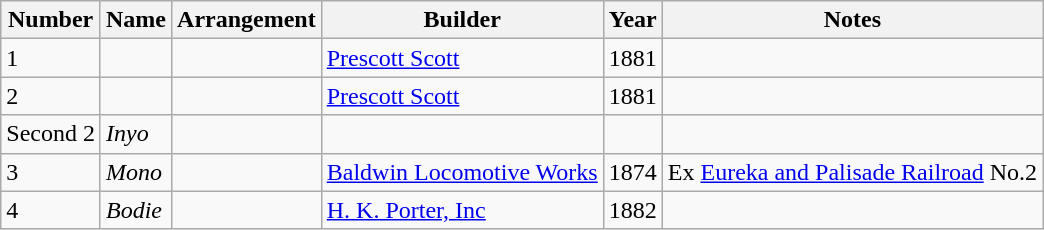<table class="wikitable">
<tr>
<th>Number</th>
<th>Name</th>
<th>Arrangement</th>
<th>Builder</th>
<th>Year</th>
<th>Notes</th>
</tr>
<tr>
<td>1</td>
<td></td>
<td></td>
<td><a href='#'>Prescott Scott</a></td>
<td>1881</td>
<td></td>
</tr>
<tr>
<td>2</td>
<td></td>
<td></td>
<td><a href='#'>Prescott Scott</a></td>
<td>1881</td>
<td></td>
</tr>
<tr>
<td>Second 2</td>
<td><em>Inyo</em></td>
<td></td>
<td></td>
<td></td>
<td></td>
</tr>
<tr>
<td>3</td>
<td><em>Mono</em></td>
<td></td>
<td><a href='#'>Baldwin Locomotive Works</a></td>
<td>1874</td>
<td>Ex <a href='#'>Eureka and Palisade Railroad</a> No.2</td>
</tr>
<tr>
<td>4</td>
<td><em>Bodie</em></td>
<td></td>
<td><a href='#'>H. K. Porter, Inc</a></td>
<td>1882</td>
<td></td>
</tr>
</table>
